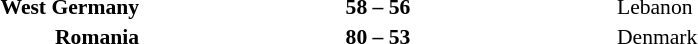<table width=75% cellspacing=1>
<tr>
<th width=25%></th>
<th width=25%></th>
<th width=25%></th>
</tr>
<tr style=font-size:90%>
<td align=right><strong>West Germany</strong></td>
<td align=center><strong>58 – 56</strong></td>
<td>Lebanon</td>
</tr>
<tr style=font-size:90%>
<td align=right><strong>Romania</strong></td>
<td align=center><strong>80 – 53</strong></td>
<td>Denmark</td>
</tr>
</table>
